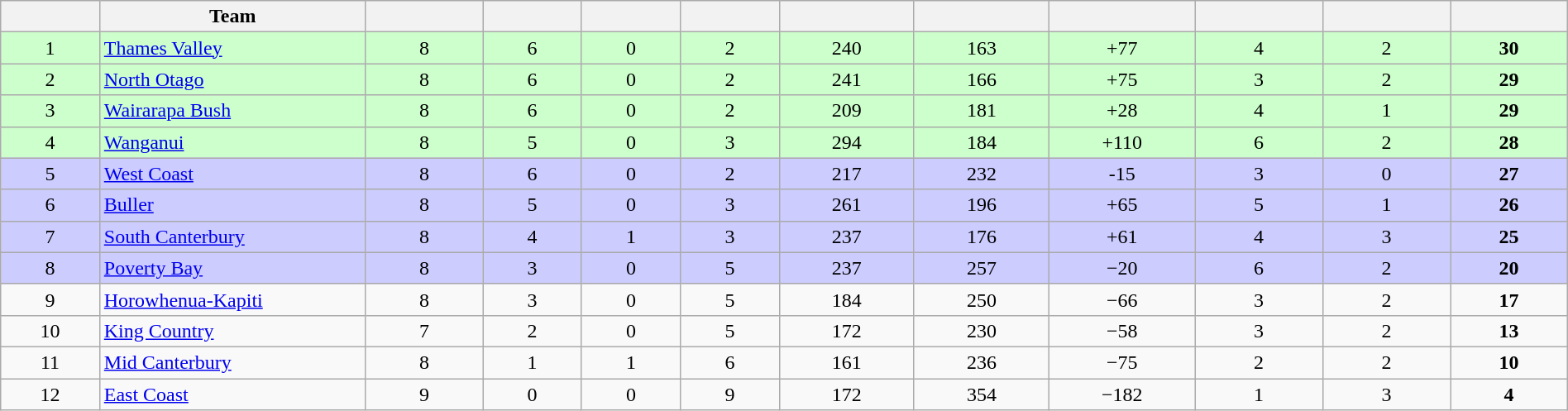<table class="wikitable" style="text-align:center;width:100%">
<tr>
<th abbr="Position" style="width:20px"></th>
<th style="width:17%">Team</th>
<th abbr="Played" style="width:25px"></th>
<th abbr="Won" style="width:20px"></th>
<th abbr="Drawn" style="width:20px"></th>
<th abbr="Lost" style="width:20px"></th>
<th abbr="Points for" style="width:30px"></th>
<th abbr="Points against" style="width:30px"></th>
<th abbr="Points difference" style="width:30px"></th>
<th abbr="Bonus Points 1" style="width:28px"></th>
<th abbr="Bonus Points 2" style="width:28px"></th>
<th abbr="Points" style="width:25px"></th>
</tr>
<tr style="background:#cfc">
<td>1</td>
<td style="text-align:left"><a href='#'>Thames Valley</a></td>
<td>8</td>
<td>6</td>
<td>0</td>
<td>2</td>
<td>240</td>
<td>163</td>
<td>+77</td>
<td>4</td>
<td>2</td>
<td><strong>30</strong></td>
</tr>
<tr style="background:#cfc">
<td>2</td>
<td style="text-align:left"><a href='#'>North Otago</a></td>
<td>8</td>
<td>6</td>
<td>0</td>
<td>2</td>
<td>241</td>
<td>166</td>
<td>+75</td>
<td>3</td>
<td>2</td>
<td><strong>29</strong></td>
</tr>
<tr style="background:#cfc">
<td>3</td>
<td style="text-align:left"><a href='#'>Wairarapa Bush</a></td>
<td>8</td>
<td>6</td>
<td>0</td>
<td>2</td>
<td>209</td>
<td>181</td>
<td>+28</td>
<td>4</td>
<td>1</td>
<td><strong>29</strong></td>
</tr>
<tr style="background:#cfc">
<td>4</td>
<td style="text-align:left"><a href='#'>Wanganui</a></td>
<td>8</td>
<td>5</td>
<td>0</td>
<td>3</td>
<td>294</td>
<td>184</td>
<td>+110</td>
<td>6</td>
<td>2</td>
<td><strong>28</strong></td>
</tr>
<tr style="background:#ccf">
<td>5</td>
<td style="text-align:left"><a href='#'>West Coast</a></td>
<td>8</td>
<td>6</td>
<td>0</td>
<td>2</td>
<td>217</td>
<td>232</td>
<td>-15</td>
<td>3</td>
<td>0</td>
<td><strong>27</strong></td>
</tr>
<tr style="background:#ccf">
<td>6</td>
<td style="text-align:left"><a href='#'>Buller</a></td>
<td>8</td>
<td>5</td>
<td>0</td>
<td>3</td>
<td>261</td>
<td>196</td>
<td>+65</td>
<td>5</td>
<td>1</td>
<td><strong>26</strong></td>
</tr>
<tr style="background:#ccf">
<td>7</td>
<td style="text-align:left"><a href='#'>South Canterbury</a></td>
<td>8</td>
<td>4</td>
<td>1</td>
<td>3</td>
<td>237</td>
<td>176</td>
<td>+61</td>
<td>4</td>
<td>3</td>
<td><strong>25</strong></td>
</tr>
<tr style="background:#ccf">
<td>8</td>
<td style="text-align:left"><a href='#'>Poverty Bay</a></td>
<td>8</td>
<td>3</td>
<td>0</td>
<td>5</td>
<td>237</td>
<td>257</td>
<td>−20</td>
<td>6</td>
<td>2</td>
<td><strong>20</strong></td>
</tr>
<tr>
<td>9</td>
<td style="text-align:left"><a href='#'>Horowhenua-Kapiti</a></td>
<td>8</td>
<td>3</td>
<td>0</td>
<td>5</td>
<td>184</td>
<td>250</td>
<td>−66</td>
<td>3</td>
<td>2</td>
<td><strong>17</strong></td>
</tr>
<tr>
<td>10</td>
<td style="text-align:left"><a href='#'>King Country</a></td>
<td>7</td>
<td>2</td>
<td>0</td>
<td>5</td>
<td>172</td>
<td>230</td>
<td>−58</td>
<td>3</td>
<td>2</td>
<td><strong>13</strong></td>
</tr>
<tr>
<td>11</td>
<td style="text-align:left"><a href='#'>Mid Canterbury</a></td>
<td>8</td>
<td>1</td>
<td>1</td>
<td>6</td>
<td>161</td>
<td>236</td>
<td>−75</td>
<td>2</td>
<td>2</td>
<td><strong>10</strong></td>
</tr>
<tr>
<td>12</td>
<td style="text-align:left"><a href='#'>East Coast</a></td>
<td>9</td>
<td>0</td>
<td>0</td>
<td>9</td>
<td>172</td>
<td>354</td>
<td>−182</td>
<td>1</td>
<td>3</td>
<td><strong>4</strong></td>
</tr>
</table>
